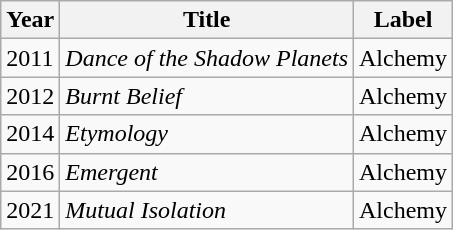<table class="wikitable">
<tr>
<th>Year</th>
<th>Title</th>
<th>Label</th>
</tr>
<tr>
<td>2011</td>
<td><em>Dance of the Shadow Planets</em></td>
<td>Alchemy</td>
</tr>
<tr>
<td>2012</td>
<td><em>Burnt Belief</em></td>
<td>Alchemy</td>
</tr>
<tr>
<td>2014</td>
<td><em>Etymology</em></td>
<td>Alchemy</td>
</tr>
<tr>
<td>2016</td>
<td><em>Emergent</em></td>
<td>Alchemy</td>
</tr>
<tr>
<td>2021</td>
<td><em>Mutual Isolation</em></td>
<td>Alchemy</td>
</tr>
</table>
